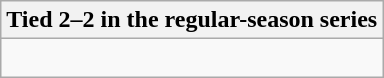<table class="wikitable collapsible collapsed">
<tr>
<th>Tied 2–2 in the regular-season series</th>
</tr>
<tr>
<td><br>


</td>
</tr>
</table>
